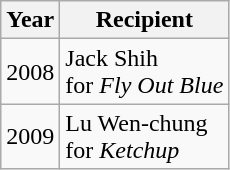<table class="wikitable sortable">
<tr>
<th>Year</th>
<th>Recipient</th>
</tr>
<tr>
<td>2008</td>
<td>Jack Shih<br> for <em>Fly Out Blue</em></td>
</tr>
<tr>
<td>2009</td>
<td>Lu Wen-chung<br> for <em>Ketchup</em></td>
</tr>
</table>
